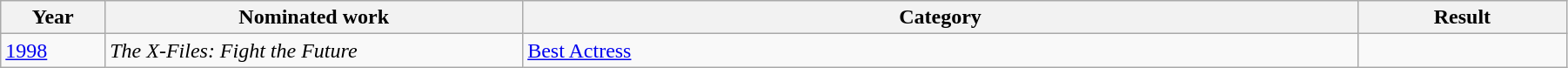<table style="width:95%;" class="wikitable sortable">
<tr>
<th style="width:5%;">Year</th>
<th style="width:20%;">Nominated work</th>
<th style="width:40%;">Category</th>
<th style="width:10%;">Result</th>
</tr>
<tr>
<td><a href='#'>1998</a></td>
<td><em>The X-Files: Fight the Future</em></td>
<td><a href='#'>Best Actress</a></td>
<td></td>
</tr>
</table>
